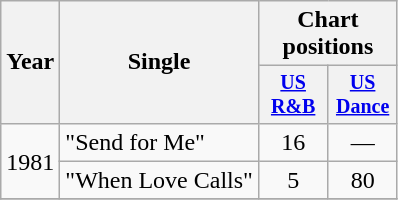<table class="wikitable" style="text-align:center;">
<tr>
<th rowspan="2">Year</th>
<th rowspan="2">Single</th>
<th colspan="2">Chart positions</th>
</tr>
<tr style="font-size:smaller;">
<th width="40"><a href='#'>US<br>R&B</a></th>
<th width="40"><a href='#'>US<br>Dance</a></th>
</tr>
<tr>
<td rowspan="2">1981</td>
<td align="left">"Send for Me"</td>
<td>16</td>
<td>—</td>
</tr>
<tr>
<td align="left">"When Love Calls"</td>
<td>5</td>
<td>80</td>
</tr>
<tr>
</tr>
</table>
